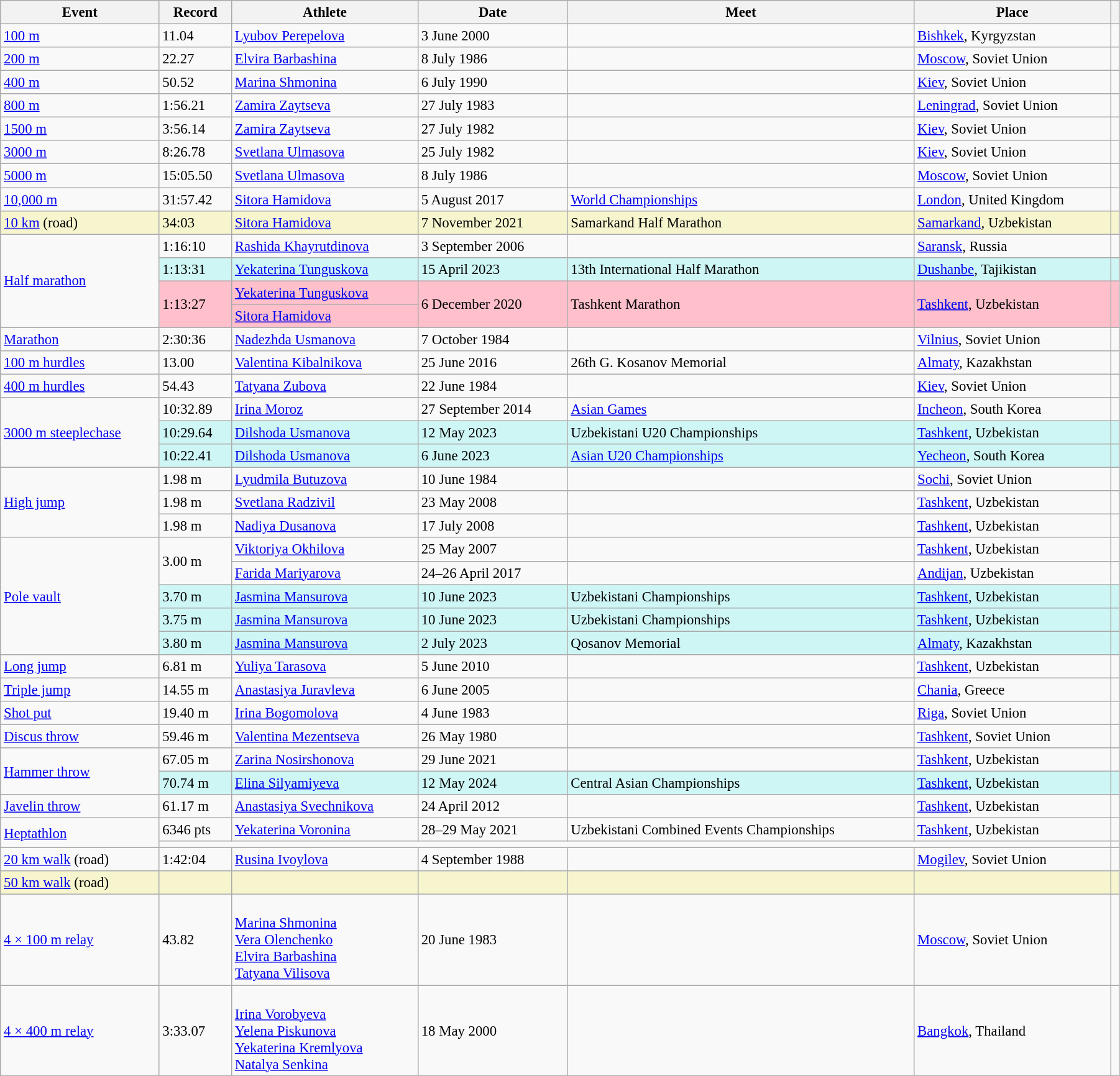<table class="wikitable" style="font-size:95%; width: 95%;">
<tr>
<th>Event</th>
<th>Record</th>
<th>Athlete</th>
<th>Date</th>
<th>Meet</th>
<th>Place</th>
<th></th>
</tr>
<tr>
<td><a href='#'>100 m</a></td>
<td>11.04 </td>
<td><a href='#'>Lyubov Perepelova</a></td>
<td>3 June 2000</td>
<td></td>
<td><a href='#'>Bishkek</a>, Kyrgyzstan</td>
<td></td>
</tr>
<tr>
<td><a href='#'>200 m</a></td>
<td>22.27</td>
<td><a href='#'>Elvira Barbashina</a></td>
<td>8 July 1986</td>
<td></td>
<td><a href='#'>Moscow</a>, Soviet Union</td>
<td></td>
</tr>
<tr>
<td><a href='#'>400 m</a></td>
<td>50.52</td>
<td><a href='#'>Marina Shmonina</a></td>
<td>6 July 1990</td>
<td></td>
<td><a href='#'>Kiev</a>, Soviet Union</td>
<td></td>
</tr>
<tr>
<td><a href='#'>800 m</a></td>
<td>1:56.21</td>
<td><a href='#'>Zamira Zaytseva</a></td>
<td>27 July 1983</td>
<td></td>
<td><a href='#'>Leningrad</a>, Soviet Union</td>
<td></td>
</tr>
<tr>
<td><a href='#'>1500 m</a></td>
<td>3:56.14</td>
<td><a href='#'>Zamira Zaytseva</a></td>
<td>27 July 1982</td>
<td></td>
<td><a href='#'>Kiev</a>, Soviet Union</td>
<td></td>
</tr>
<tr>
<td><a href='#'>3000 m</a></td>
<td>8:26.78</td>
<td><a href='#'>Svetlana Ulmasova</a></td>
<td>25 July 1982</td>
<td></td>
<td><a href='#'>Kiev</a>, Soviet Union</td>
<td></td>
</tr>
<tr>
<td><a href='#'>5000 m</a></td>
<td>15:05.50</td>
<td><a href='#'>Svetlana Ulmasova</a></td>
<td>8 July 1986</td>
<td></td>
<td><a href='#'>Moscow</a>, Soviet Union</td>
<td></td>
</tr>
<tr>
<td><a href='#'>10,000 m</a></td>
<td>31:57.42</td>
<td><a href='#'>Sitora Hamidova</a></td>
<td>5 August 2017</td>
<td><a href='#'>World Championships</a></td>
<td><a href='#'>London</a>, United Kingdom</td>
<td></td>
</tr>
<tr style="background:#f6F5CE;">
<td><a href='#'>10 km</a> (road)</td>
<td>34:03</td>
<td><a href='#'>Sitora Hamidova</a></td>
<td>7 November 2021</td>
<td>Samarkand Half Marathon</td>
<td><a href='#'>Samarkand</a>, Uzbekistan</td>
<td></td>
</tr>
<tr>
<td rowspan=4><a href='#'>Half marathon</a></td>
<td>1:16:10</td>
<td><a href='#'>Rashida Khayrutdinova</a></td>
<td>3 September 2006</td>
<td></td>
<td><a href='#'>Saransk</a>, Russia</td>
<td></td>
</tr>
<tr bgcolor="#CEF6F5">
<td>1:13:31</td>
<td><a href='#'>Yekaterina Tunguskova</a></td>
<td>15 April 2023</td>
<td>13th International Half Marathon</td>
<td><a href='#'>Dushanbe</a>, Tajikistan</td>
<td></td>
</tr>
<tr style="background:pink">
<td rowspan=2>1:13:27</td>
<td><a href='#'>Yekaterina Tunguskova</a></td>
<td rowspan=2>6 December 2020</td>
<td rowspan=2>Tashkent Marathon</td>
<td rowspan=2><a href='#'>Tashkent</a>, Uzbekistan</td>
<td rowspan=2></td>
</tr>
<tr style="background:pink">
<td><a href='#'>Sitora Hamidova</a></td>
</tr>
<tr>
<td><a href='#'>Marathon</a></td>
<td>2:30:36</td>
<td><a href='#'>Nadezhda Usmanova</a></td>
<td>7 October 1984</td>
<td></td>
<td><a href='#'>Vilnius</a>, Soviet Union</td>
<td></td>
</tr>
<tr>
<td><a href='#'>100 m hurdles</a></td>
<td>13.00 </td>
<td><a href='#'>Valentina Kibalnikova</a></td>
<td>25 June 2016</td>
<td>26th G. Kosanov Memorial</td>
<td><a href='#'>Almaty</a>, Kazakhstan</td>
<td></td>
</tr>
<tr>
<td><a href='#'>400 m hurdles</a></td>
<td>54.43</td>
<td><a href='#'>Tatyana Zubova</a></td>
<td>22 June 1984</td>
<td></td>
<td><a href='#'>Kiev</a>, Soviet Union</td>
<td></td>
</tr>
<tr>
<td rowspan=3><a href='#'>3000 m steeplechase</a></td>
<td>10:32.89</td>
<td><a href='#'>Irina Moroz</a></td>
<td>27 September 2014</td>
<td><a href='#'>Asian Games</a></td>
<td><a href='#'>Incheon</a>, South Korea</td>
<td></td>
</tr>
<tr bgcolor=#CEF6F5>
<td>10:29.64</td>
<td><a href='#'>Dilshoda Usmanova</a></td>
<td>12 May 2023</td>
<td>Uzbekistani U20 Championships</td>
<td><a href='#'>Tashkent</a>, Uzbekistan</td>
<td></td>
</tr>
<tr bgcolor="#CEF6F5">
<td>10:22.41</td>
<td><a href='#'>Dilshoda Usmanova</a></td>
<td>6 June 2023</td>
<td><a href='#'>Asian U20 Championships</a></td>
<td><a href='#'>Yecheon</a>, South Korea</td>
<td></td>
</tr>
<tr>
<td rowspan=3><a href='#'>High jump</a></td>
<td>1.98 m</td>
<td><a href='#'>Lyudmila Butuzova</a></td>
<td>10 June 1984</td>
<td></td>
<td><a href='#'>Sochi</a>, Soviet Union</td>
<td></td>
</tr>
<tr>
<td>1.98 m</td>
<td><a href='#'>Svetlana Radzivil</a></td>
<td>23 May 2008</td>
<td></td>
<td><a href='#'>Tashkent</a>, Uzbekistan</td>
<td></td>
</tr>
<tr>
<td>1.98 m</td>
<td><a href='#'>Nadiya Dusanova</a></td>
<td>17 July 2008</td>
<td></td>
<td><a href='#'>Tashkent</a>, Uzbekistan</td>
<td></td>
</tr>
<tr>
<td rowspan=5><a href='#'>Pole vault</a></td>
<td rowspan=2>3.00 m</td>
<td><a href='#'>Viktoriya Okhilova</a></td>
<td>25 May 2007</td>
<td></td>
<td><a href='#'>Tashkent</a>, Uzbekistan</td>
<td></td>
</tr>
<tr>
<td><a href='#'>Farida Mariyarova</a></td>
<td>24–26 April 2017</td>
<td></td>
<td><a href='#'>Andijan</a>, Uzbekistan</td>
<td></td>
</tr>
<tr bgcolor="#CEF6F5">
<td>3.70 m</td>
<td><a href='#'>Jasmina Mansurova</a></td>
<td>10 June 2023</td>
<td>Uzbekistani Championships</td>
<td><a href='#'>Tashkent</a>, Uzbekistan</td>
<td></td>
</tr>
<tr bgcolor="#CEF6F5">
<td>3.75 m</td>
<td><a href='#'>Jasmina Mansurova</a></td>
<td>10 June 2023</td>
<td>Uzbekistani Championships</td>
<td><a href='#'>Tashkent</a>, Uzbekistan</td>
<td></td>
</tr>
<tr bgcolor="#CEF6F5">
<td>3.80 m</td>
<td><a href='#'>Jasmina Mansurova</a></td>
<td>2 July 2023</td>
<td>Qosanov Memorial</td>
<td><a href='#'>Almaty</a>, Kazakhstan</td>
<td></td>
</tr>
<tr>
<td><a href='#'>Long jump</a></td>
<td>6.81 m </td>
<td><a href='#'>Yuliya Tarasova</a></td>
<td>5 June 2010</td>
<td></td>
<td><a href='#'>Tashkent</a>, Uzbekistan</td>
<td></td>
</tr>
<tr>
<td><a href='#'>Triple jump</a></td>
<td>14.55 m </td>
<td><a href='#'>Anastasiya Juravleva</a></td>
<td>6 June 2005</td>
<td></td>
<td><a href='#'>Chania</a>, Greece</td>
<td></td>
</tr>
<tr>
<td><a href='#'>Shot put</a></td>
<td>19.40 m</td>
<td><a href='#'>Irina Bogomolova</a></td>
<td>4 June 1983</td>
<td></td>
<td><a href='#'>Riga</a>, Soviet Union</td>
<td></td>
</tr>
<tr>
<td><a href='#'>Discus throw</a></td>
<td>59.46 m</td>
<td><a href='#'>Valentina Mezentseva</a></td>
<td>26 May 1980</td>
<td></td>
<td><a href='#'>Tashkent</a>, Soviet Union</td>
<td></td>
</tr>
<tr>
<td rowspan=2><a href='#'>Hammer throw</a></td>
<td>67.05 m</td>
<td><a href='#'>Zarina Nosirshonova</a></td>
<td>29 June 2021</td>
<td></td>
<td><a href='#'>Tashkent</a>, Uzbekistan</td>
<td></td>
</tr>
<tr bgcolor="#CEF6F5">
<td>70.74 m</td>
<td><a href='#'>Elina Silyamiyeva</a></td>
<td>12 May 2024</td>
<td>Central Asian Championships</td>
<td><a href='#'>Tashkent</a>, Uzbekistan</td>
<td></td>
</tr>
<tr>
<td><a href='#'>Javelin throw</a></td>
<td>61.17 m</td>
<td><a href='#'>Anastasiya Svechnikova</a></td>
<td>24 April 2012</td>
<td></td>
<td><a href='#'>Tashkent</a>, Uzbekistan</td>
<td></td>
</tr>
<tr>
<td rowspan=2><a href='#'>Heptathlon</a></td>
<td>6346 pts</td>
<td><a href='#'>Yekaterina Voronina</a></td>
<td>28–29 May 2021</td>
<td>Uzbekistani Combined Events Championships</td>
<td><a href='#'>Tashkent</a>, Uzbekistan</td>
<td></td>
</tr>
<tr>
<td colspan=5></td>
<td></td>
</tr>
<tr>
<td><a href='#'>20 km walk</a> (road)</td>
<td>1:42:04</td>
<td><a href='#'>Rusina Ivoylova</a></td>
<td>4 September 1988</td>
<td></td>
<td><a href='#'>Mogilev</a>, Soviet Union</td>
<td></td>
</tr>
<tr style="background:#f6F5CE;">
<td><a href='#'>50 km walk</a> (road)</td>
<td></td>
<td></td>
<td></td>
<td></td>
<td></td>
<td></td>
</tr>
<tr>
<td><a href='#'>4 × 100 m relay</a></td>
<td>43.82</td>
<td><br><a href='#'>Marina Shmonina</a><br><a href='#'>Vera Olenchenko</a><br><a href='#'>Elvira Barbashina</a><br><a href='#'>Tatyana Vilisova</a></td>
<td>20 June 1983</td>
<td></td>
<td><a href='#'>Moscow</a>, Soviet Union</td>
<td></td>
</tr>
<tr>
<td><a href='#'>4 × 400 m relay</a></td>
<td>3:33.07</td>
<td><br><a href='#'>Irina Vorobyeva</a><br><a href='#'>Yelena Piskunova</a><br><a href='#'>Yekaterina Kremlyova</a><br><a href='#'>Natalya Senkina</a></td>
<td>18 May 2000</td>
<td></td>
<td><a href='#'>Bangkok</a>, Thailand</td>
<td></td>
</tr>
</table>
